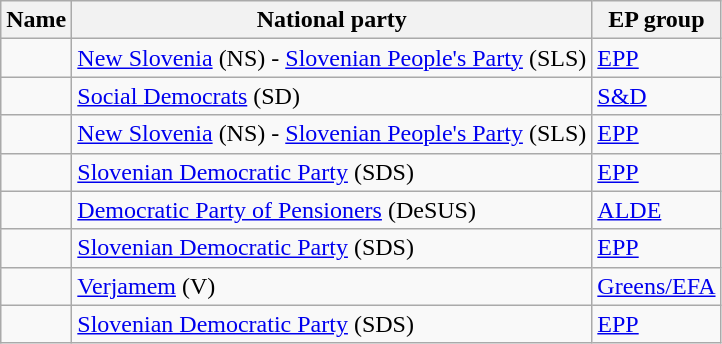<table class="sortable wikitable">
<tr>
<th>Name</th>
<th>National party</th>
<th>EP group</th>
</tr>
<tr>
<td></td>
<td> <a href='#'>New Slovenia</a> (NS) - <a href='#'>Slovenian People's Party</a> (SLS)</td>
<td> <a href='#'>EPP</a></td>
</tr>
<tr>
<td></td>
<td> <a href='#'>Social Democrats</a> (SD)</td>
<td> <a href='#'>S&D</a></td>
</tr>
<tr>
<td></td>
<td> <a href='#'>New Slovenia</a> (NS) - <a href='#'>Slovenian People's Party</a> (SLS)</td>
<td> <a href='#'>EPP</a></td>
</tr>
<tr>
<td></td>
<td> <a href='#'>Slovenian Democratic Party</a> (SDS)</td>
<td> <a href='#'>EPP</a></td>
</tr>
<tr>
<td></td>
<td> <a href='#'>Democratic Party of Pensioners</a> (DeSUS)</td>
<td> <a href='#'>ALDE</a></td>
</tr>
<tr>
<td></td>
<td> <a href='#'>Slovenian Democratic Party</a> (SDS)</td>
<td> <a href='#'>EPP</a></td>
</tr>
<tr>
<td></td>
<td> <a href='#'>Verjamem</a> (V)</td>
<td> <a href='#'>Greens/EFA</a></td>
</tr>
<tr>
<td></td>
<td> <a href='#'>Slovenian Democratic Party</a> (SDS)</td>
<td> <a href='#'>EPP</a></td>
</tr>
</table>
